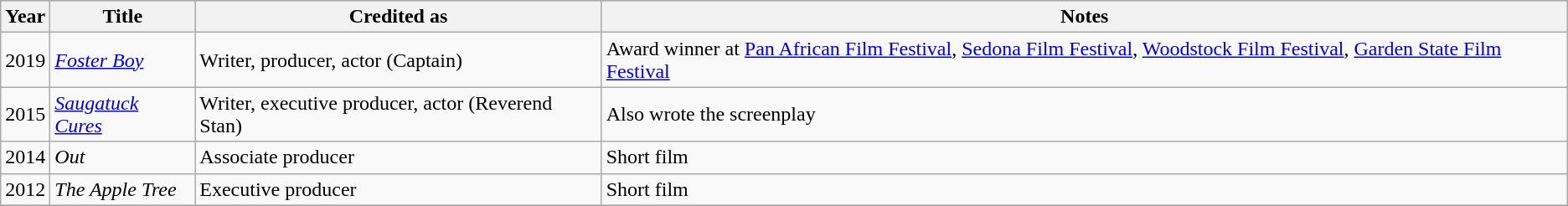<table class="wikitable">
<tr style="background:#ccc; text-align:center;">
<th scope="col">Year</th>
<th scope="col">Title</th>
<th scope="col">Credited as</th>
<th scope="col">Notes</th>
</tr>
<tr>
<td>2019</td>
<td><em><a href='#'>Foster Boy</a></em></td>
<td>Writer, producer, actor (Captain)</td>
<td>Award winner at <a href='#'>Pan African Film Festival</a>, <a href='#'>Sedona Film Festival</a>, <a href='#'>Woodstock Film Festival</a>, <a href='#'>Garden State Film Festival</a></td>
</tr>
<tr>
<td>2015</td>
<td><em><a href='#'>Saugatuck Cures</a></em></td>
<td>Writer, executive producer, actor (Reverend Stan)</td>
<td>Also wrote the screenplay</td>
</tr>
<tr>
<td>2014</td>
<td><em>Out</em></td>
<td>Associate producer</td>
<td>Short film</td>
</tr>
<tr>
<td>2012</td>
<td><em>The Apple Tree</em></td>
<td>Executive producer</td>
<td>Short film</td>
</tr>
<tr>
</tr>
</table>
